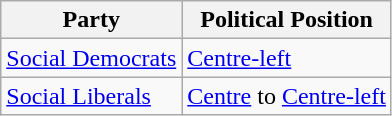<table class="wikitable mw-collapsible mw-collapsed">
<tr>
<th>Party</th>
<th>Political Position</th>
</tr>
<tr>
<td><a href='#'>Social Democrats</a></td>
<td><a href='#'>Centre-left</a></td>
</tr>
<tr>
<td><a href='#'>Social Liberals</a></td>
<td><a href='#'>Centre</a> to <a href='#'>Centre-left</a></td>
</tr>
</table>
